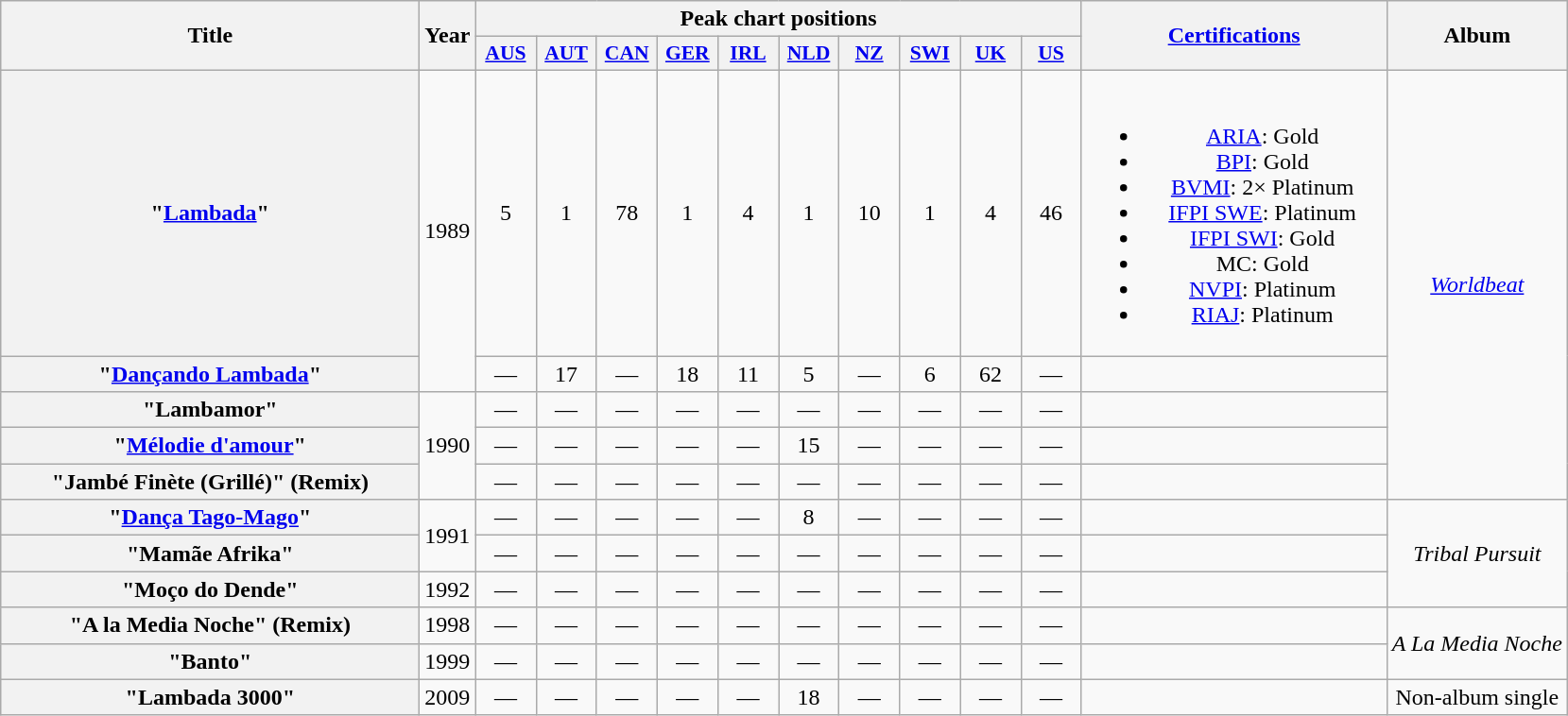<table class="wikitable plainrowheaders" style="text-align:center;">
<tr>
<th scope="col" rowspan="2" style="width:18em;">Title</th>
<th scope="col" rowspan="2">Year</th>
<th scope="col" colspan="10">Peak chart positions</th>
<th scope="col" rowspan="2" style="width:13em;"><a href='#'>Certifications</a></th>
<th scope="col" rowspan="2">Album</th>
</tr>
<tr>
<th scope="col" style="width:2.5em;font-size:90%;"><a href='#'>AUS</a><br></th>
<th scope="col" style="width:2.5em;font-size:90%;"><a href='#'>AUT</a><br></th>
<th scope="col" style="width:2.5em;font-size:90%;"><a href='#'>CAN</a><br></th>
<th scope="col" style="width:2.5em;font-size:90%;"><a href='#'>GER</a><br></th>
<th scope="col" style="width:2.5em;font-size:90%;"><a href='#'>IRL</a><br></th>
<th scope="col" style="width:2.5em;font-size:90%;"><a href='#'>NLD</a><br></th>
<th scope="col" style="width:2.5em;font-size:90%;"><a href='#'>NZ</a><br></th>
<th scope="col" style="width:2.5em;font-size:90%;"><a href='#'>SWI</a><br></th>
<th scope="col" style="width:2.5em;font-size:90%;"><a href='#'>UK</a><br></th>
<th scope="col" style="width:2.5em;font-size:90%;"><a href='#'>US</a></th>
</tr>
<tr>
<th scope="row">"<a href='#'>Lambada</a>"</th>
<td rowspan="2">1989</td>
<td>5</td>
<td>1</td>
<td>78</td>
<td>1</td>
<td>4</td>
<td>1</td>
<td>10</td>
<td>1</td>
<td>4</td>
<td>46</td>
<td><br><ul><li><a href='#'>ARIA</a>: Gold</li><li><a href='#'>BPI</a>: Gold</li><li><a href='#'>BVMI</a>: 2× Platinum</li><li><a href='#'>IFPI SWE</a>: Platinum</li><li><a href='#'>IFPI SWI</a>: Gold</li><li>MC: Gold</li><li><a href='#'>NVPI</a>: Platinum</li><li><a href='#'>RIAJ</a>: Platinum</li></ul></td>
<td rowspan="5"><em><a href='#'>Worldbeat</a></em></td>
</tr>
<tr>
<th scope="row">"<a href='#'>Dançando Lambada</a>"</th>
<td>—</td>
<td>17</td>
<td>—</td>
<td>18</td>
<td>11</td>
<td>5</td>
<td>—</td>
<td>6</td>
<td>62</td>
<td>—</td>
<td></td>
</tr>
<tr>
<th scope="row">"Lambamor"</th>
<td rowspan="3">1990</td>
<td>—</td>
<td>—</td>
<td>—</td>
<td>—</td>
<td>—</td>
<td>—</td>
<td>—</td>
<td>—</td>
<td>—</td>
<td>—</td>
<td></td>
</tr>
<tr>
<th scope="row">"<a href='#'>Mélodie d'amour</a>"</th>
<td>—</td>
<td>—</td>
<td>—</td>
<td>—</td>
<td>—</td>
<td>15</td>
<td>—</td>
<td>—</td>
<td>—</td>
<td>—</td>
<td></td>
</tr>
<tr>
<th scope="row">"Jambé Finète (Grillé)" (Remix)</th>
<td>—</td>
<td>—</td>
<td>—</td>
<td>—</td>
<td>—</td>
<td>—</td>
<td>—</td>
<td>—</td>
<td>—</td>
<td>—</td>
<td></td>
</tr>
<tr>
<th scope="row">"<a href='#'>Dança Tago-Mago</a>"</th>
<td rowspan="2">1991</td>
<td>—</td>
<td>—</td>
<td>—</td>
<td>—</td>
<td>—</td>
<td>8</td>
<td>—</td>
<td>—</td>
<td>—</td>
<td>—</td>
<td></td>
<td rowspan="3"><em>Tribal Pursuit</em></td>
</tr>
<tr>
<th scope="row">"Mamãe Afrika"</th>
<td>—</td>
<td>—</td>
<td>—</td>
<td>—</td>
<td>—</td>
<td>—</td>
<td>—</td>
<td>—</td>
<td>—</td>
<td>—</td>
<td></td>
</tr>
<tr>
<th scope="row">"Moço do Dende"</th>
<td>1992</td>
<td>—</td>
<td>—</td>
<td>—</td>
<td>—</td>
<td>—</td>
<td>—</td>
<td>—</td>
<td>—</td>
<td>—</td>
<td>—</td>
<td></td>
</tr>
<tr>
<th scope="row">"A la Media Noche" (Remix)</th>
<td>1998</td>
<td>—</td>
<td>—</td>
<td>—</td>
<td>—</td>
<td>—</td>
<td>—</td>
<td>—</td>
<td>—</td>
<td>—</td>
<td>—</td>
<td></td>
<td rowspan="2"><em>A La Media Noche</em></td>
</tr>
<tr>
<th scope="row">"Banto"</th>
<td>1999</td>
<td>—</td>
<td>—</td>
<td>—</td>
<td>—</td>
<td>—</td>
<td>—</td>
<td>—</td>
<td>—</td>
<td>—</td>
<td>—</td>
<td></td>
</tr>
<tr>
<th scope="row">"Lambada 3000"</th>
<td>2009</td>
<td>—</td>
<td>—</td>
<td>—</td>
<td>—</td>
<td>—</td>
<td>18</td>
<td>—</td>
<td>—</td>
<td>—</td>
<td>—</td>
<td></td>
<td>Non-album single</td>
</tr>
</table>
